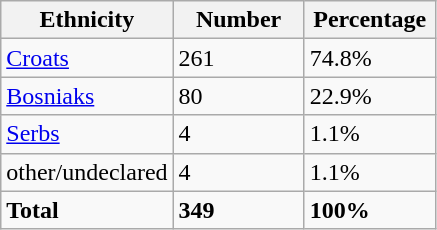<table class="wikitable">
<tr>
<th width="100px">Ethnicity</th>
<th width="80px">Number</th>
<th width="80px">Percentage</th>
</tr>
<tr>
<td><a href='#'>Croats</a></td>
<td>261</td>
<td>74.8%</td>
</tr>
<tr>
<td><a href='#'>Bosniaks</a></td>
<td>80</td>
<td>22.9%</td>
</tr>
<tr>
<td><a href='#'>Serbs</a></td>
<td>4</td>
<td>1.1%</td>
</tr>
<tr>
<td>other/undeclared</td>
<td>4</td>
<td>1.1%</td>
</tr>
<tr>
<td><strong>Total</strong></td>
<td><strong>349</strong></td>
<td><strong>100%</strong></td>
</tr>
</table>
